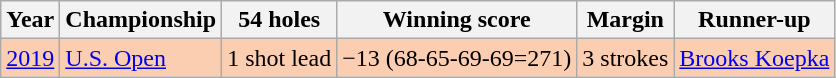<table class="wikitable">
<tr>
<th>Year</th>
<th>Championship</th>
<th>54 holes</th>
<th>Winning score</th>
<th>Margin</th>
<th>Runner-up</th>
</tr>
<tr style="background:#fbceb1;">
<td><a href='#'>2019</a></td>
<td><a href='#'>U.S. Open</a></td>
<td>1 shot lead</td>
<td>−13 (68-65-69-69=271)</td>
<td>3 strokes</td>
<td> <a href='#'>Brooks Koepka</a></td>
</tr>
</table>
